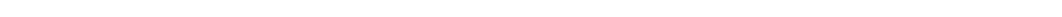<table style="width:1000px; text-align:center;">
<tr style="color:white;">
<td style="background:">34.2%</td>
<td style="background:">24.2%</td>
<td style="background:"></td>
<td style="background:"><strong>41.1%</strong></td>
</tr>
<tr>
<td></td>
<td></td>
<td></td>
<td></td>
</tr>
</table>
